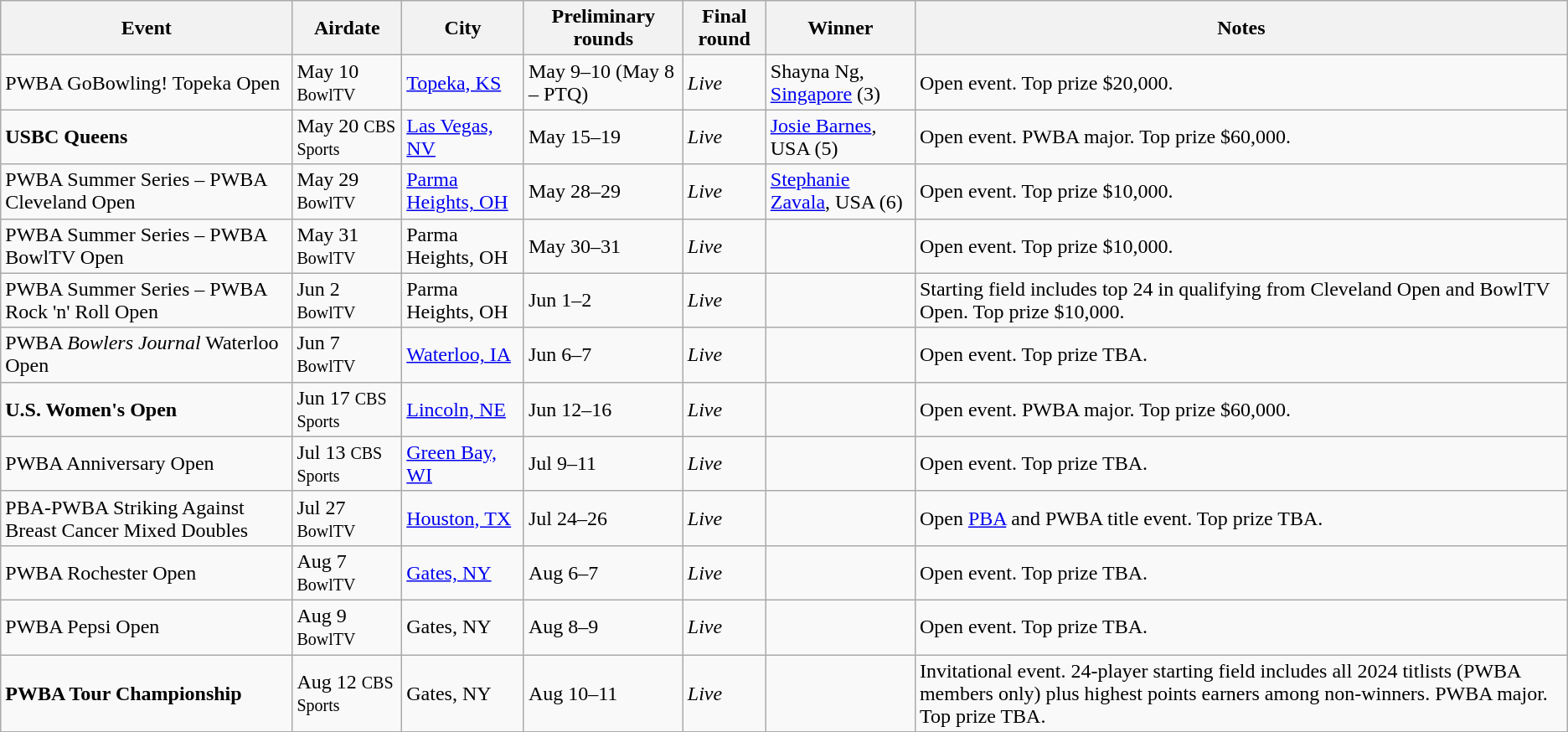<table class="wikitable">
<tr>
<th>Event</th>
<th>Airdate</th>
<th>City</th>
<th>Preliminary rounds</th>
<th>Final round</th>
<th>Winner</th>
<th>Notes</th>
</tr>
<tr>
<td>PWBA GoBowling! Topeka Open</td>
<td>May 10 <small>BowlTV</small></td>
<td><a href='#'>Topeka, KS</a></td>
<td>May 9–10 (May 8 – PTQ)</td>
<td><em>Live</em></td>
<td>Shayna Ng, <a href='#'>Singapore</a> (3)</td>
<td>Open event. Top prize $20,000.</td>
</tr>
<tr>
<td><strong>USBC Queens</strong></td>
<td>May 20 <small>CBS Sports</small></td>
<td><a href='#'>Las Vegas, NV</a></td>
<td>May 15–19</td>
<td><em>Live</em></td>
<td><a href='#'>Josie Barnes</a>, USA (5)</td>
<td>Open event. PWBA major. Top prize $60,000.</td>
</tr>
<tr>
<td>PWBA Summer Series – PWBA Cleveland Open</td>
<td>May 29 <small>BowlTV</small></td>
<td><a href='#'>Parma Heights, OH</a></td>
<td>May 28–29</td>
<td><em>Live</em></td>
<td><a href='#'>Stephanie Zavala</a>, USA (6)</td>
<td>Open event. Top prize $10,000.</td>
</tr>
<tr>
<td>PWBA Summer Series – PWBA BowlTV Open</td>
<td>May 31 <small>BowlTV</small></td>
<td>Parma Heights, OH</td>
<td>May 30–31</td>
<td><em>Live</em></td>
<td></td>
<td>Open event. Top prize $10,000.</td>
</tr>
<tr>
<td>PWBA Summer Series – PWBA Rock 'n' Roll Open</td>
<td>Jun 2 <small>BowlTV</small></td>
<td>Parma Heights, OH</td>
<td>Jun 1–2</td>
<td><em>Live</em></td>
<td></td>
<td>Starting field includes top 24 in qualifying from Cleveland Open and BowlTV Open. Top prize $10,000.</td>
</tr>
<tr>
<td>PWBA <em>Bowlers Journal</em> Waterloo Open</td>
<td>Jun 7 <small>BowlTV</small></td>
<td><a href='#'>Waterloo, IA</a></td>
<td>Jun 6–7</td>
<td><em>Live</em></td>
<td></td>
<td>Open event. Top prize TBA.</td>
</tr>
<tr>
<td><strong>U.S. Women's Open</strong></td>
<td>Jun 17 <small>CBS Sports</small></td>
<td><a href='#'>Lincoln, NE</a></td>
<td>Jun 12–16</td>
<td><em>Live</em></td>
<td></td>
<td>Open event. PWBA major. Top prize $60,000.</td>
</tr>
<tr>
<td>PWBA Anniversary Open</td>
<td>Jul 13 <small>CBS Sports</small></td>
<td><a href='#'>Green Bay, WI</a></td>
<td>Jul 9–11</td>
<td><em>Live</em></td>
<td></td>
<td>Open event. Top prize TBA.</td>
</tr>
<tr>
<td>PBA-PWBA Striking Against Breast Cancer Mixed Doubles</td>
<td>Jul 27 <small>BowlTV</small></td>
<td><a href='#'>Houston, TX</a></td>
<td>Jul 24–26</td>
<td><em>Live</em></td>
<td></td>
<td>Open <a href='#'>PBA</a> and PWBA title event. Top prize TBA.</td>
</tr>
<tr>
<td>PWBA Rochester Open</td>
<td>Aug 7 <small>BowlTV</small></td>
<td><a href='#'>Gates, NY</a></td>
<td>Aug 6–7</td>
<td><em>Live</em></td>
<td></td>
<td>Open event. Top prize TBA.</td>
</tr>
<tr>
<td>PWBA Pepsi Open</td>
<td>Aug 9 <small>BowlTV</small></td>
<td>Gates, NY</td>
<td>Aug 8–9</td>
<td><em>Live</em></td>
<td></td>
<td>Open event. Top prize TBA.</td>
</tr>
<tr>
<td><strong>PWBA Tour Championship</strong></td>
<td>Aug 12 <small>CBS Sports</small></td>
<td>Gates, NY</td>
<td>Aug 10–11</td>
<td><em>Live</em></td>
<td></td>
<td>Invitational event. 24-player starting field includes all 2024 titlists (PWBA members only) plus highest points earners among non-winners. PWBA major. Top prize TBA.</td>
</tr>
<tr>
</tr>
</table>
